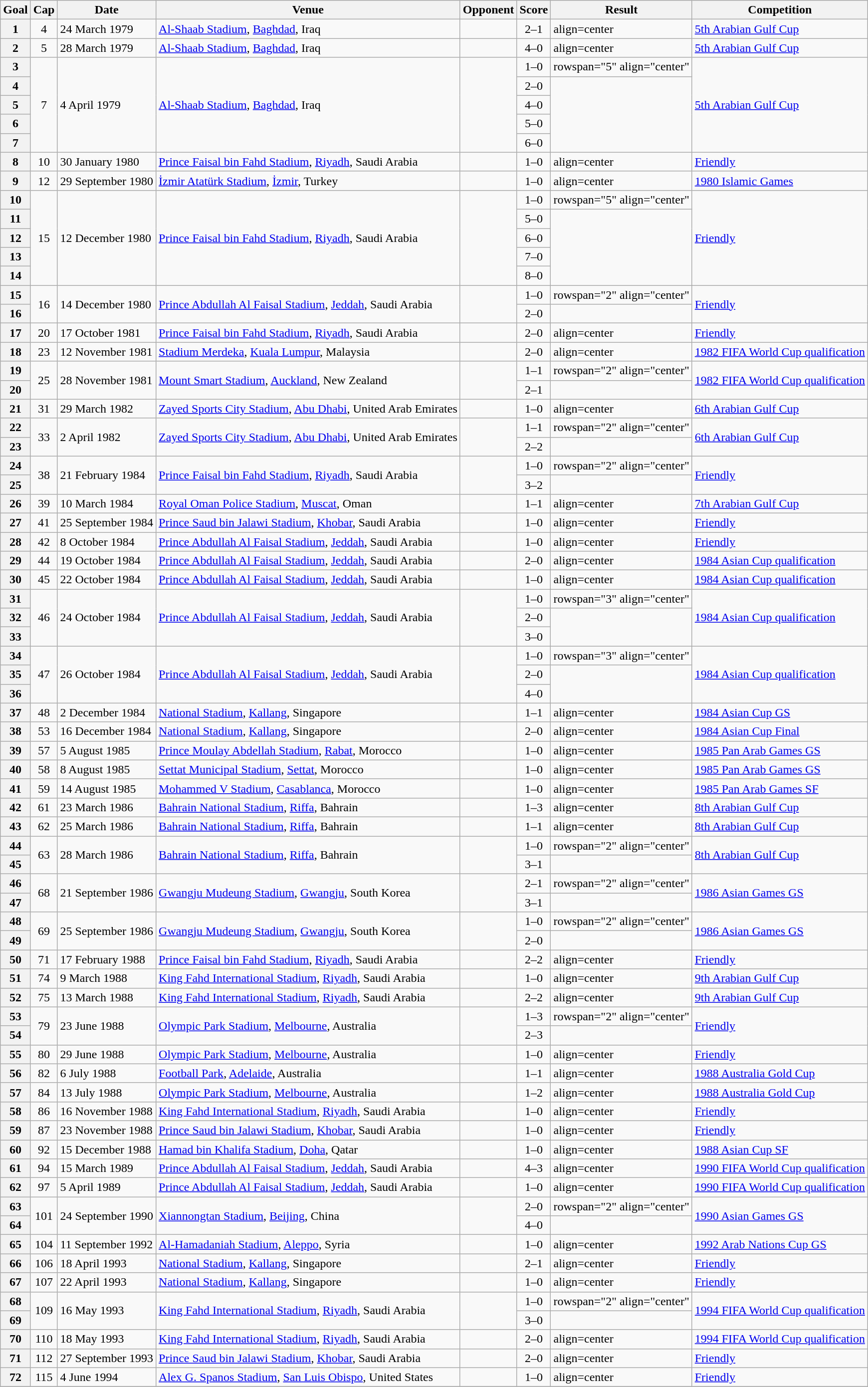<table class="wikitable plainrowheaders sortable">
<tr>
<th scope=col>Goal</th>
<th scope=col>Cap</th>
<th scope=col>Date</th>
<th scope=col>Venue</th>
<th scope=col>Opponent</th>
<th scope=col>Score</th>
<th scope=col>Result</th>
<th scope=col>Competition</th>
</tr>
<tr>
<th scope=row>1</th>
<td align=center>4</td>
<td>24 March 1979</td>
<td><a href='#'>Al-Shaab Stadium</a>, <a href='#'>Baghdad</a>, Iraq</td>
<td></td>
<td align=center>2–1</td>
<td>align=center </td>
<td><a href='#'>5th Arabian Gulf Cup</a></td>
</tr>
<tr>
<th scope=row>2</th>
<td align=center>5</td>
<td>28 March 1979</td>
<td><a href='#'>Al-Shaab Stadium</a>, <a href='#'>Baghdad</a>, Iraq</td>
<td></td>
<td align=center>4–0</td>
<td>align=center </td>
<td><a href='#'>5th Arabian Gulf Cup</a></td>
</tr>
<tr>
<th scope=row>3</th>
<td rowspan="5" align=center>7</td>
<td rowspan="5">4 April 1979</td>
<td rowspan="5"><a href='#'>Al-Shaab Stadium</a>, <a href='#'>Baghdad</a>, Iraq</td>
<td rowspan="5"></td>
<td align=center>1–0</td>
<td>rowspan="5" align="center" </td>
<td rowspan="5"><a href='#'>5th Arabian Gulf Cup</a></td>
</tr>
<tr>
<th scope=row>4</th>
<td align=center>2–0</td>
</tr>
<tr>
<th scope=row>5</th>
<td align=center>4–0</td>
</tr>
<tr>
<th scope=row>6</th>
<td align=center>5–0</td>
</tr>
<tr>
<th scope=row>7</th>
<td align=center>6–0</td>
</tr>
<tr>
<th scope=row>8</th>
<td align=center>10</td>
<td>30 January 1980</td>
<td><a href='#'>Prince Faisal bin Fahd Stadium</a>, <a href='#'>Riyadh</a>, Saudi Arabia</td>
<td></td>
<td align=center>1–0</td>
<td>align=center </td>
<td><a href='#'>Friendly</a></td>
</tr>
<tr>
<th scope=row>9</th>
<td align=center>12</td>
<td>29 September 1980</td>
<td><a href='#'>İzmir Atatürk Stadium</a>, <a href='#'>İzmir</a>, Turkey</td>
<td></td>
<td align=center>1–0</td>
<td>align=center </td>
<td><a href='#'>1980 Islamic Games</a></td>
</tr>
<tr>
<th scope=row>10</th>
<td rowspan="5" align=center>15</td>
<td rowspan="5">12 December 1980</td>
<td rowspan="5"><a href='#'>Prince Faisal bin Fahd Stadium</a>, <a href='#'>Riyadh</a>, Saudi Arabia</td>
<td rowspan="5"></td>
<td align=center>1–0</td>
<td>rowspan="5" align="center" </td>
<td rowspan="5"><a href='#'>Friendly</a></td>
</tr>
<tr>
<th scope=row>11</th>
<td align=center>5–0</td>
</tr>
<tr>
<th scope=row>12</th>
<td align=center>6–0</td>
</tr>
<tr>
<th scope=row>13</th>
<td align=center>7–0</td>
</tr>
<tr>
<th scope=row>14</th>
<td align=center>8–0</td>
</tr>
<tr>
<th scope=row>15</th>
<td rowspan="2" align=center>16</td>
<td rowspan="2">14 December 1980</td>
<td rowspan="2"><a href='#'>Prince Abdullah Al Faisal Stadium</a>, <a href='#'>Jeddah</a>, Saudi Arabia</td>
<td rowspan="2"></td>
<td align=center>1–0</td>
<td>rowspan="2" align="center" </td>
<td rowspan="2"><a href='#'>Friendly</a></td>
</tr>
<tr>
<th scope=row>16</th>
<td align=center>2–0</td>
</tr>
<tr>
<th scope=row>17</th>
<td align=center>20</td>
<td>17 October 1981</td>
<td><a href='#'>Prince Faisal bin Fahd Stadium</a>, <a href='#'>Riyadh</a>, Saudi Arabia</td>
<td></td>
<td align=center>2–0</td>
<td>align=center </td>
<td><a href='#'>Friendly</a></td>
</tr>
<tr>
<th scope=row>18</th>
<td align=center>23</td>
<td>12 November 1981</td>
<td><a href='#'>Stadium Merdeka</a>, <a href='#'>Kuala Lumpur</a>, Malaysia</td>
<td></td>
<td align=center>2–0</td>
<td>align=center </td>
<td><a href='#'>1982 FIFA World Cup qualification</a></td>
</tr>
<tr>
<th scope=row>19</th>
<td rowspan="2" align=center>25</td>
<td rowspan="2">28 November 1981</td>
<td rowspan="2"><a href='#'>Mount Smart Stadium</a>, <a href='#'>Auckland</a>, New Zealand</td>
<td rowspan="2"></td>
<td align=center>1–1</td>
<td>rowspan="2" align="center" </td>
<td rowspan="2"><a href='#'>1982 FIFA World Cup qualification</a></td>
</tr>
<tr>
<th scope=row>20</th>
<td align=center>2–1</td>
</tr>
<tr>
<th scope=row>21</th>
<td align=center>31</td>
<td>29 March 1982</td>
<td><a href='#'>Zayed Sports City Stadium</a>, <a href='#'>Abu Dhabi</a>, United Arab Emirates</td>
<td></td>
<td align=center>1–0</td>
<td>align=center </td>
<td><a href='#'>6th Arabian Gulf Cup</a></td>
</tr>
<tr>
<th scope=row>22</th>
<td rowspan="2" align=center>33</td>
<td rowspan="2">2 April 1982</td>
<td rowspan="2"><a href='#'>Zayed Sports City Stadium</a>, <a href='#'>Abu Dhabi</a>, United Arab Emirates</td>
<td rowspan="2"></td>
<td align=center>1–1</td>
<td>rowspan="2" align="center" </td>
<td rowspan="2"><a href='#'>6th Arabian Gulf Cup</a></td>
</tr>
<tr>
<th scope=row>23</th>
<td align=center>2–2</td>
</tr>
<tr>
<th scope=row>24</th>
<td rowspan="2" align=center>38</td>
<td rowspan="2">21 February 1984</td>
<td rowspan="2"><a href='#'>Prince Faisal bin Fahd Stadium</a>, <a href='#'>Riyadh</a>, Saudi Arabia</td>
<td rowspan="2"></td>
<td align=center>1–0</td>
<td>rowspan="2" align="center" </td>
<td rowspan="2"><a href='#'>Friendly</a></td>
</tr>
<tr>
<th scope=row>25</th>
<td align=center>3–2</td>
</tr>
<tr>
<th scope=row>26</th>
<td align=center>39</td>
<td>10 March 1984</td>
<td><a href='#'>Royal Oman Police Stadium</a>, <a href='#'>Muscat</a>, Oman</td>
<td></td>
<td align=center>1–1</td>
<td>align=center </td>
<td><a href='#'>7th Arabian Gulf Cup</a></td>
</tr>
<tr>
<th scope=row>27</th>
<td align=center>41</td>
<td>25 September 1984</td>
<td><a href='#'>Prince Saud bin Jalawi Stadium</a>, <a href='#'>Khobar</a>, Saudi Arabia</td>
<td></td>
<td align=center>1–0</td>
<td>align=center </td>
<td><a href='#'>Friendly</a></td>
</tr>
<tr>
<th scope=row>28</th>
<td align=center>42</td>
<td>8 October 1984</td>
<td><a href='#'>Prince Abdullah Al Faisal Stadium</a>, <a href='#'>Jeddah</a>, Saudi Arabia</td>
<td></td>
<td align=center>1–0</td>
<td>align=center </td>
<td><a href='#'>Friendly</a></td>
</tr>
<tr>
<th scope=row>29</th>
<td align=center>44</td>
<td>19 October 1984</td>
<td><a href='#'>Prince Abdullah Al Faisal Stadium</a>, <a href='#'>Jeddah</a>, Saudi Arabia</td>
<td></td>
<td align=center>2–0</td>
<td>align=center </td>
<td><a href='#'>1984 Asian Cup qualification</a></td>
</tr>
<tr>
<th scope=row>30</th>
<td align=center>45</td>
<td>22 October 1984</td>
<td><a href='#'>Prince Abdullah Al Faisal Stadium</a>, <a href='#'>Jeddah</a>, Saudi Arabia</td>
<td></td>
<td align=center>1–0</td>
<td>align=center </td>
<td><a href='#'>1984 Asian Cup qualification</a></td>
</tr>
<tr>
<th scope=row>31</th>
<td rowspan="3" align=center>46</td>
<td rowspan="3">24 October 1984</td>
<td rowspan="3"><a href='#'>Prince Abdullah Al Faisal Stadium</a>, <a href='#'>Jeddah</a>, Saudi Arabia</td>
<td rowspan="3"></td>
<td align=center>1–0</td>
<td>rowspan="3" align="center" </td>
<td rowspan="3"><a href='#'>1984 Asian Cup qualification</a></td>
</tr>
<tr>
<th scope=row>32</th>
<td align=center>2–0</td>
</tr>
<tr>
<th scope=row>33</th>
<td align=center>3–0</td>
</tr>
<tr>
<th scope=row>34</th>
<td rowspan="3" align=center>47</td>
<td rowspan="3">26 October 1984</td>
<td rowspan="3"><a href='#'>Prince Abdullah Al Faisal Stadium</a>, <a href='#'>Jeddah</a>, Saudi Arabia</td>
<td rowspan="3"></td>
<td align=center>1–0</td>
<td>rowspan="3" align="center" </td>
<td rowspan="3"><a href='#'>1984 Asian Cup qualification</a></td>
</tr>
<tr>
<th scope=row>35</th>
<td align=center>2–0</td>
</tr>
<tr>
<th scope=row>36</th>
<td align=center>4–0</td>
</tr>
<tr>
<th scope=row>37</th>
<td align=center>48</td>
<td>2 December 1984</td>
<td><a href='#'>National Stadium</a>, <a href='#'>Kallang</a>, Singapore</td>
<td></td>
<td align=center>1–1</td>
<td>align=center </td>
<td><a href='#'>1984 Asian Cup GS</a></td>
</tr>
<tr>
<th scope=row>38</th>
<td align=center>53</td>
<td>16 December 1984</td>
<td><a href='#'>National Stadium</a>, <a href='#'>Kallang</a>, Singapore</td>
<td></td>
<td align=center>2–0</td>
<td>align=center </td>
<td><a href='#'>1984 Asian Cup Final</a></td>
</tr>
<tr>
<th scope=row>39</th>
<td align=center>57</td>
<td>5 August 1985</td>
<td><a href='#'>Prince Moulay Abdellah Stadium</a>, <a href='#'>Rabat</a>, Morocco</td>
<td></td>
<td align=center>1–0</td>
<td>align=center </td>
<td><a href='#'>1985 Pan Arab Games GS</a></td>
</tr>
<tr>
<th scope=row>40</th>
<td align=center>58</td>
<td>8 August 1985</td>
<td><a href='#'>Settat Municipal Stadium</a>, <a href='#'>Settat</a>, Morocco</td>
<td></td>
<td align=center>1–0</td>
<td>align=center </td>
<td><a href='#'>1985 Pan Arab Games GS</a></td>
</tr>
<tr>
<th scope=row>41</th>
<td align=center>59</td>
<td>14 August 1985</td>
<td><a href='#'>Mohammed V Stadium</a>, <a href='#'>Casablanca</a>, Morocco</td>
<td></td>
<td align=center>1–0</td>
<td>align=center </td>
<td><a href='#'>1985 Pan Arab Games SF</a></td>
</tr>
<tr>
<th scope=row>42</th>
<td align=center>61</td>
<td>23 March 1986</td>
<td><a href='#'>Bahrain National Stadium</a>, <a href='#'>Riffa</a>, Bahrain</td>
<td></td>
<td align=center>1–3</td>
<td>align=center </td>
<td><a href='#'>8th Arabian Gulf Cup</a></td>
</tr>
<tr>
<th scope=row>43</th>
<td align=center>62</td>
<td>25 March 1986</td>
<td><a href='#'>Bahrain National Stadium</a>, <a href='#'>Riffa</a>, Bahrain</td>
<td></td>
<td align=center>1–1</td>
<td>align=center </td>
<td><a href='#'>8th Arabian Gulf Cup</a></td>
</tr>
<tr>
<th scope=row>44</th>
<td rowspan="2" align=center>63</td>
<td rowspan="2">28 March 1986</td>
<td rowspan="2"><a href='#'>Bahrain National Stadium</a>, <a href='#'>Riffa</a>, Bahrain</td>
<td rowspan="2"></td>
<td align=center>1–0</td>
<td>rowspan="2" align="center" </td>
<td rowspan="2"><a href='#'>8th Arabian Gulf Cup</a></td>
</tr>
<tr>
<th scope=row>45</th>
<td align=center>3–1</td>
</tr>
<tr>
<th scope=row>46</th>
<td rowspan="2" align=center>68</td>
<td rowspan="2">21 September 1986</td>
<td rowspan="2"><a href='#'>Gwangju Mudeung Stadium</a>, <a href='#'>Gwangju</a>, South Korea</td>
<td rowspan="2"></td>
<td align=center>2–1</td>
<td>rowspan="2" align="center" </td>
<td rowspan="2"><a href='#'>1986 Asian Games GS</a></td>
</tr>
<tr>
<th scope=row>47</th>
<td align=center>3–1</td>
</tr>
<tr>
<th scope=row>48</th>
<td rowspan="2" align=center>69</td>
<td rowspan="2">25 September 1986</td>
<td rowspan="2"><a href='#'>Gwangju Mudeung Stadium</a>, <a href='#'>Gwangju</a>, South Korea</td>
<td rowspan="2"></td>
<td align=center>1–0</td>
<td>rowspan="2" align="center" </td>
<td rowspan="2"><a href='#'>1986 Asian Games GS</a></td>
</tr>
<tr>
<th scope=row>49</th>
<td align=center>2–0</td>
</tr>
<tr>
<th scope=row>50</th>
<td align=center>71</td>
<td>17 February 1988</td>
<td><a href='#'>Prince Faisal bin Fahd Stadium</a>, <a href='#'>Riyadh</a>, Saudi Arabia</td>
<td></td>
<td align=center>2–2</td>
<td>align=center </td>
<td><a href='#'>Friendly</a></td>
</tr>
<tr>
<th scope=row>51</th>
<td align=center>74</td>
<td>9 March 1988</td>
<td><a href='#'>King Fahd International Stadium</a>, <a href='#'>Riyadh</a>, Saudi Arabia</td>
<td></td>
<td align=center>1–0</td>
<td>align=center </td>
<td><a href='#'>9th Arabian Gulf Cup</a></td>
</tr>
<tr>
<th scope=row>52</th>
<td align=center>75</td>
<td>13 March 1988</td>
<td><a href='#'>King Fahd International Stadium</a>, <a href='#'>Riyadh</a>, Saudi Arabia</td>
<td></td>
<td align=center>2–2</td>
<td>align=center </td>
<td><a href='#'>9th Arabian Gulf Cup</a></td>
</tr>
<tr>
<th scope=row>53</th>
<td rowspan="2" align=center>79</td>
<td rowspan="2">23 June 1988</td>
<td rowspan="2"><a href='#'>Olympic Park Stadium</a>, <a href='#'>Melbourne</a>, Australia</td>
<td rowspan="2"></td>
<td align=center>1–3</td>
<td>rowspan="2" align="center" </td>
<td rowspan="2"><a href='#'>Friendly</a></td>
</tr>
<tr>
<th scope=row>54</th>
<td align=center>2–3</td>
</tr>
<tr>
<th scope=row>55</th>
<td align=center>80</td>
<td>29 June 1988</td>
<td><a href='#'>Olympic Park Stadium</a>, <a href='#'>Melbourne</a>, Australia</td>
<td></td>
<td align=center>1–0</td>
<td>align=center </td>
<td><a href='#'>Friendly</a></td>
</tr>
<tr>
<th scope=row>56</th>
<td align=center>82</td>
<td>6 July 1988</td>
<td><a href='#'>Football Park</a>, <a href='#'>Adelaide</a>, Australia</td>
<td></td>
<td align=center>1–1</td>
<td>align=center </td>
<td><a href='#'>1988 Australia Gold Cup</a></td>
</tr>
<tr>
<th scope=row>57</th>
<td align=center>84</td>
<td>13 July 1988</td>
<td><a href='#'>Olympic Park Stadium</a>, <a href='#'>Melbourne</a>, Australia</td>
<td></td>
<td align=center>1–2</td>
<td>align=center </td>
<td><a href='#'>1988 Australia Gold Cup</a></td>
</tr>
<tr>
<th scope=row>58</th>
<td align=center>86</td>
<td>16 November 1988</td>
<td><a href='#'>King Fahd International Stadium</a>, <a href='#'>Riyadh</a>, Saudi Arabia</td>
<td></td>
<td align=center>1–0</td>
<td>align=center </td>
<td><a href='#'>Friendly</a></td>
</tr>
<tr>
<th scope=row>59</th>
<td align=center>87</td>
<td>23 November 1988</td>
<td><a href='#'>Prince Saud bin Jalawi Stadium</a>, <a href='#'>Khobar</a>, Saudi Arabia</td>
<td></td>
<td align=center>1–0</td>
<td>align=center </td>
<td><a href='#'>Friendly</a></td>
</tr>
<tr>
<th scope=row>60</th>
<td align=center>92</td>
<td>15 December 1988</td>
<td><a href='#'>Hamad bin Khalifa Stadium</a>, <a href='#'>Doha</a>, Qatar</td>
<td></td>
<td align=center>1–0</td>
<td>align=center </td>
<td><a href='#'>1988 Asian Cup SF</a></td>
</tr>
<tr>
<th scope=row>61</th>
<td align=center>94</td>
<td>15 March 1989</td>
<td><a href='#'>Prince Abdullah Al Faisal Stadium</a>, <a href='#'>Jeddah</a>, Saudi Arabia</td>
<td></td>
<td align=center>4–3</td>
<td>align=center </td>
<td><a href='#'>1990 FIFA World Cup qualification</a></td>
</tr>
<tr>
<th scope=row>62</th>
<td align=center>97</td>
<td>5 April 1989</td>
<td><a href='#'>Prince Abdullah Al Faisal Stadium</a>, <a href='#'>Jeddah</a>, Saudi Arabia</td>
<td></td>
<td align=center>1–0</td>
<td>align=center </td>
<td><a href='#'>1990 FIFA World Cup qualification</a></td>
</tr>
<tr>
<th scope=row>63</th>
<td rowspan="2" align=center>101</td>
<td rowspan="2">24 September 1990</td>
<td rowspan="2"><a href='#'>Xiannongtan Stadium</a>, <a href='#'>Beijing</a>, China</td>
<td rowspan="2"></td>
<td align=center>2–0</td>
<td>rowspan="2" align="center" </td>
<td rowspan="2"><a href='#'>1990 Asian Games GS</a></td>
</tr>
<tr>
<th scope=row>64</th>
<td align=center>4–0</td>
</tr>
<tr>
<th scope=row>65</th>
<td align=center>104</td>
<td>11 September 1992</td>
<td><a href='#'>Al-Hamadaniah Stadium</a>, <a href='#'>Aleppo</a>, Syria</td>
<td></td>
<td align=center>1–0</td>
<td>align=center </td>
<td><a href='#'>1992 Arab Nations Cup GS</a></td>
</tr>
<tr>
<th scope=row>66</th>
<td align=center>106</td>
<td>18 April 1993</td>
<td><a href='#'>National Stadium</a>, <a href='#'>Kallang</a>, Singapore</td>
<td></td>
<td align=center>2–1</td>
<td>align=center </td>
<td><a href='#'>Friendly</a></td>
</tr>
<tr>
<th scope=row>67</th>
<td align=center>107</td>
<td>22 April 1993</td>
<td><a href='#'>National Stadium</a>, <a href='#'>Kallang</a>, Singapore</td>
<td></td>
<td align=center>1–0</td>
<td>align=center </td>
<td><a href='#'>Friendly</a></td>
</tr>
<tr>
<th scope=row>68</th>
<td rowspan="2" align=center>109</td>
<td rowspan="2">16 May 1993</td>
<td rowspan="2"><a href='#'>King Fahd International Stadium</a>, <a href='#'>Riyadh</a>, Saudi Arabia</td>
<td rowspan="2"></td>
<td align=center>1–0</td>
<td>rowspan="2" align="center" </td>
<td rowspan="2"><a href='#'>1994 FIFA World Cup qualification</a></td>
</tr>
<tr>
<th scope=row>69</th>
<td align=center>3–0</td>
</tr>
<tr>
<th scope=row>70</th>
<td align=center>110</td>
<td>18 May 1993</td>
<td><a href='#'>King Fahd International Stadium</a>, <a href='#'>Riyadh</a>, Saudi Arabia</td>
<td></td>
<td align=center>2–0</td>
<td>align=center </td>
<td><a href='#'>1994 FIFA World Cup qualification</a></td>
</tr>
<tr>
<th scope=row>71</th>
<td align=center>112</td>
<td>27 September 1993</td>
<td><a href='#'>Prince Saud bin Jalawi Stadium</a>, <a href='#'>Khobar</a>, Saudi Arabia</td>
<td></td>
<td align=center>2–0</td>
<td>align=center </td>
<td><a href='#'>Friendly</a></td>
</tr>
<tr>
<th scope=row>72</th>
<td align=center>115</td>
<td>4 June 1994</td>
<td><a href='#'>Alex G. Spanos Stadium</a>, <a href='#'>San Luis Obispo</a>, United States</td>
<td></td>
<td align=center>1–0</td>
<td>align=center </td>
<td><a href='#'>Friendly</a></td>
</tr>
<tr>
</tr>
</table>
